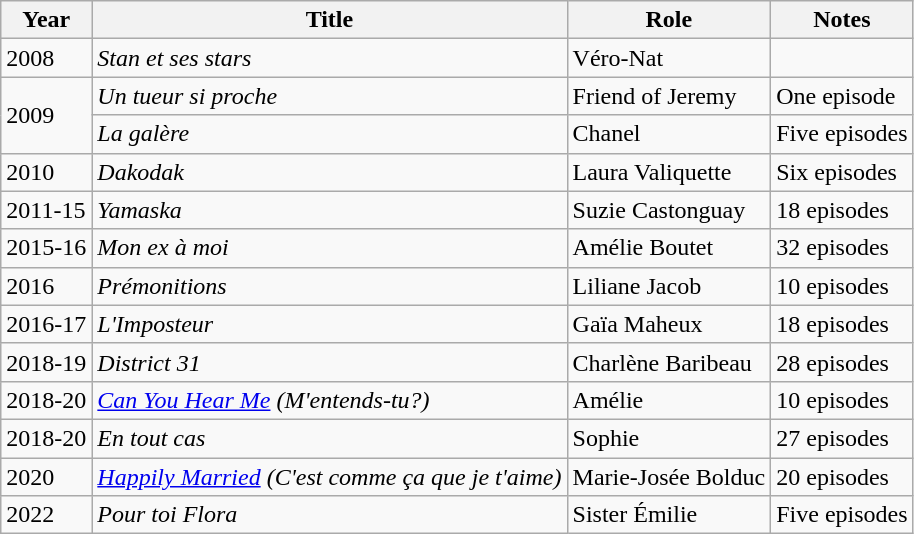<table class="wikitable">
<tr>
<th>Year</th>
<th>Title</th>
<th>Role</th>
<th>Notes</th>
</tr>
<tr>
<td>2008</td>
<td><em>Stan et ses stars</em></td>
<td>Véro-Nat</td>
<td></td>
</tr>
<tr>
<td rowspan=2>2009</td>
<td><em>Un tueur si proche</em></td>
<td>Friend of Jeremy</td>
<td>One episode</td>
</tr>
<tr>
<td><em>La galère</em></td>
<td>Chanel</td>
<td>Five episodes</td>
</tr>
<tr>
<td>2010</td>
<td><em>Dakodak</em></td>
<td>Laura Valiquette</td>
<td>Six episodes</td>
</tr>
<tr>
<td>2011-15</td>
<td><em>Yamaska</em></td>
<td>Suzie Castonguay</td>
<td>18 episodes</td>
</tr>
<tr>
<td>2015-16</td>
<td><em>Mon ex à moi</em></td>
<td>Amélie Boutet</td>
<td>32 episodes</td>
</tr>
<tr>
<td>2016</td>
<td><em>Prémonitions</em></td>
<td>Liliane Jacob</td>
<td>10 episodes</td>
</tr>
<tr>
<td>2016-17</td>
<td><em>L'Imposteur</em></td>
<td>Gaïa Maheux</td>
<td>18 episodes</td>
</tr>
<tr>
<td>2018-19</td>
<td><em>District 31</em></td>
<td>Charlène Baribeau</td>
<td>28 episodes</td>
</tr>
<tr>
<td>2018-20</td>
<td><em><a href='#'>Can You Hear Me</a> (M'entends-tu?)</em></td>
<td>Amélie</td>
<td>10 episodes</td>
</tr>
<tr>
<td>2018-20</td>
<td><em>En tout cas</em></td>
<td>Sophie</td>
<td>27 episodes</td>
</tr>
<tr>
<td>2020</td>
<td><em><a href='#'>Happily Married</a> (C'est comme ça que je t'aime)</em></td>
<td>Marie-Josée Bolduc</td>
<td>20 episodes</td>
</tr>
<tr>
<td>2022</td>
<td><em>Pour toi Flora</em></td>
<td>Sister Émilie</td>
<td>Five episodes</td>
</tr>
</table>
